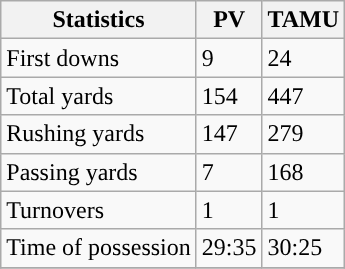<table class="wikitable" style="float: left;">
<tr>
<th>Statistics</th>
<th>PV</th>
<th>TAMU</th>
</tr>
<tr>
<td>First downs</td>
<td>9</td>
<td>24</td>
</tr>
<tr>
<td>Total yards</td>
<td>154</td>
<td>447</td>
</tr>
<tr>
<td>Rushing yards</td>
<td>147</td>
<td>279</td>
</tr>
<tr>
<td>Passing yards</td>
<td>7</td>
<td>168</td>
</tr>
<tr>
<td>Turnovers</td>
<td>1</td>
<td>1</td>
</tr>
<tr>
<td>Time of possession</td>
<td>29:35</td>
<td>30:25</td>
</tr>
<tr>
</tr>
</table>
